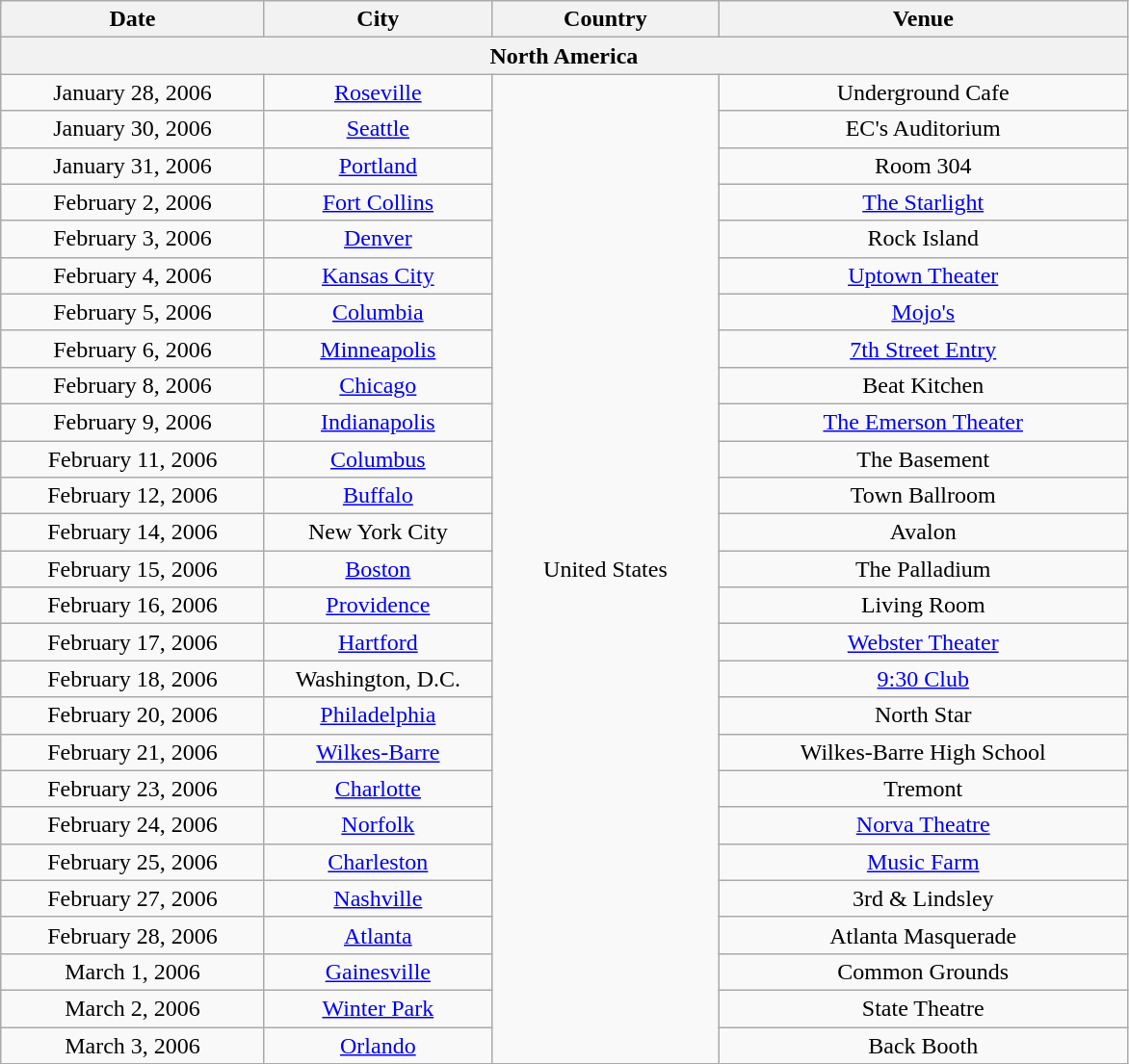<table class="wikitable" style="text-align:center">
<tr>
<th width="175">Date</th>
<th width="150">City</th>
<th width="150">Country</th>
<th width="275">Venue</th>
</tr>
<tr>
<th colspan="4">North America</th>
</tr>
<tr>
<td>January 28, 2006</td>
<td><a href='#'>Roseville</a></td>
<td rowspan="27">United States</td>
<td>Underground Cafe</td>
</tr>
<tr>
<td>January 30, 2006</td>
<td><a href='#'>Seattle</a></td>
<td>EC's Auditorium</td>
</tr>
<tr>
<td>January 31, 2006</td>
<td><a href='#'>Portland</a></td>
<td>Room 304</td>
</tr>
<tr>
<td>February 2, 2006</td>
<td><a href='#'>Fort Collins</a></td>
<td><a href='#'>The Starlight</a></td>
</tr>
<tr>
<td>February 3, 2006</td>
<td><a href='#'>Denver</a></td>
<td>Rock Island</td>
</tr>
<tr>
<td>February 4, 2006</td>
<td><a href='#'>Kansas City</a></td>
<td><a href='#'>Uptown Theater</a></td>
</tr>
<tr>
<td>February 5, 2006</td>
<td><a href='#'>Columbia</a></td>
<td><a href='#'>Mojo's</a></td>
</tr>
<tr>
<td>February 6, 2006</td>
<td><a href='#'>Minneapolis</a></td>
<td><a href='#'>7th Street Entry</a></td>
</tr>
<tr>
<td>February 8, 2006</td>
<td><a href='#'>Chicago</a></td>
<td>Beat Kitchen</td>
</tr>
<tr>
<td>February 9, 2006</td>
<td><a href='#'>Indianapolis</a></td>
<td><a href='#'>The Emerson Theater</a></td>
</tr>
<tr>
<td>February 11, 2006</td>
<td><a href='#'>Columbus</a></td>
<td>The Basement</td>
</tr>
<tr>
<td>February 12, 2006</td>
<td><a href='#'>Buffalo</a></td>
<td>Town Ballroom</td>
</tr>
<tr>
<td>February 14, 2006</td>
<td>New York City</td>
<td>Avalon</td>
</tr>
<tr>
<td>February 15, 2006</td>
<td><a href='#'>Boston</a></td>
<td>The Palladium</td>
</tr>
<tr>
<td>February 16, 2006</td>
<td><a href='#'>Providence</a></td>
<td>Living Room</td>
</tr>
<tr>
<td>February 17, 2006</td>
<td><a href='#'>Hartford</a></td>
<td><a href='#'>Webster Theater</a></td>
</tr>
<tr>
<td>February 18, 2006</td>
<td>Washington, D.C.</td>
<td><a href='#'>9:30 Club</a></td>
</tr>
<tr>
<td>February 20, 2006</td>
<td><a href='#'>Philadelphia</a></td>
<td>North Star</td>
</tr>
<tr>
<td>February 21, 2006</td>
<td><a href='#'>Wilkes-Barre</a></td>
<td>Wilkes-Barre High School</td>
</tr>
<tr>
<td>February 23, 2006</td>
<td><a href='#'>Charlotte</a></td>
<td>Tremont</td>
</tr>
<tr>
<td>February 24, 2006</td>
<td><a href='#'>Norfolk</a></td>
<td><a href='#'>Norva Theatre</a></td>
</tr>
<tr>
<td>February 25, 2006</td>
<td><a href='#'>Charleston</a></td>
<td><a href='#'>Music Farm</a></td>
</tr>
<tr>
<td>February 27, 2006</td>
<td><a href='#'>Nashville</a></td>
<td>3rd & Lindsley</td>
</tr>
<tr>
<td>February 28, 2006</td>
<td><a href='#'>Atlanta</a></td>
<td>Atlanta Masquerade</td>
</tr>
<tr>
<td>March 1, 2006</td>
<td><a href='#'>Gainesville</a></td>
<td>Common Grounds</td>
</tr>
<tr>
<td>March 2, 2006</td>
<td><a href='#'>Winter Park</a></td>
<td>State Theatre</td>
</tr>
<tr>
<td>March 3, 2006</td>
<td><a href='#'>Orlando</a></td>
<td>Back Booth</td>
</tr>
</table>
